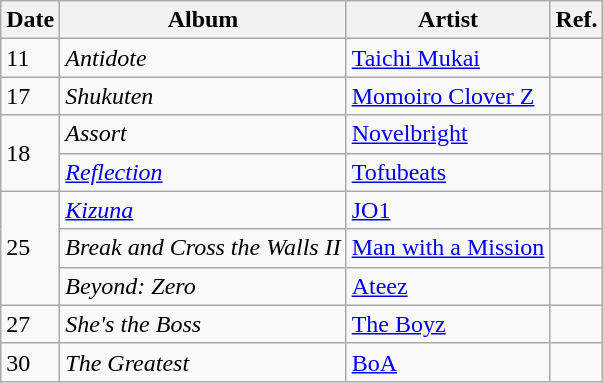<table class="wikitable">
<tr>
<th>Date</th>
<th>Album</th>
<th>Artist</th>
<th>Ref.</th>
</tr>
<tr>
<td>11</td>
<td><em>Antidote</em></td>
<td><a href='#'>Taichi Mukai</a></td>
<td></td>
</tr>
<tr>
<td>17</td>
<td><em>Shukuten</em></td>
<td><a href='#'>Momoiro Clover Z</a></td>
<td></td>
</tr>
<tr>
<td rowspan="2">18</td>
<td><em>Assort</em></td>
<td><a href='#'>Novelbright</a></td>
<td></td>
</tr>
<tr>
<td><em><a href='#'>Reflection</a></em></td>
<td><a href='#'>Tofubeats</a></td>
<td></td>
</tr>
<tr>
<td rowspan="3">25</td>
<td><em><a href='#'>Kizuna</a></em></td>
<td><a href='#'>JO1</a></td>
<td></td>
</tr>
<tr>
<td><em>Break and Cross the Walls II</em></td>
<td><a href='#'>Man with a Mission</a></td>
<td></td>
</tr>
<tr>
<td><em>Beyond: Zero</em></td>
<td><a href='#'>Ateez</a></td>
<td></td>
</tr>
<tr>
<td>27</td>
<td><em>She's the Boss</em></td>
<td><a href='#'>The Boyz</a></td>
<td></td>
</tr>
<tr>
<td>30</td>
<td><em>The Greatest</em></td>
<td><a href='#'>BoA</a></td>
<td></td>
</tr>
</table>
